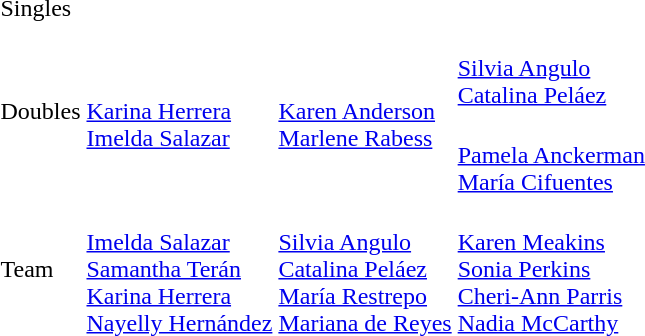<table>
<tr>
<td rowspan=2>Singles</td>
<td rowspan=2></td>
<td rowspan=2></td>
<td></td>
</tr>
<tr>
<td></td>
</tr>
<tr>
<td rowspan=2>Doubles</td>
<td rowspan=2><br><a href='#'>Karina Herrera</a><br><a href='#'>Imelda Salazar</a></td>
<td rowspan=2><br><a href='#'>Karen Anderson</a><br><a href='#'>Marlene Rabess</a></td>
<td><br><a href='#'>Silvia Angulo</a><br><a href='#'>Catalina Peláez</a></td>
</tr>
<tr>
<td><br><a href='#'>Pamela Anckerman</a><br><a href='#'>María Cifuentes</a></td>
</tr>
<tr>
<td>Team</td>
<td><br><a href='#'>Imelda Salazar</a><br><a href='#'>Samantha Terán</a><br><a href='#'>Karina Herrera</a><br><a href='#'>Nayelly Hernández</a></td>
<td><br><a href='#'>Silvia Angulo</a><br><a href='#'>Catalina Peláez</a><br><a href='#'>María Restrepo</a><br><a href='#'>Mariana de Reyes</a></td>
<td><br><a href='#'>Karen Meakins</a><br><a href='#'>Sonia Perkins</a><br><a href='#'>Cheri-Ann Parris</a><br><a href='#'>Nadia McCarthy</a></td>
</tr>
</table>
